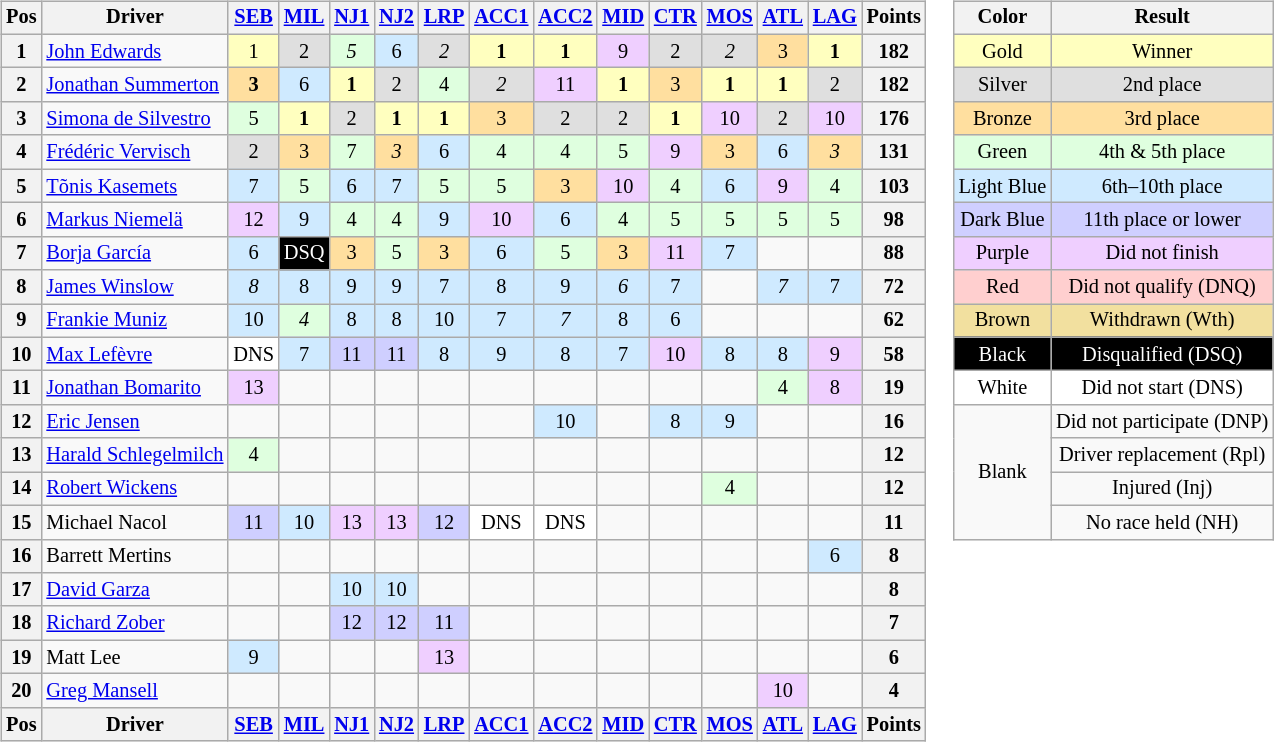<table>
<tr>
<td><br><table class="wikitable" style="font-size:85%; text-align:center">
<tr valign="top">
<th valign="middle">Pos</th>
<th valign="middle">Driver</th>
<th><a href='#'>SEB</a><br></th>
<th><a href='#'>MIL</a><br></th>
<th><a href='#'>NJ1</a><br></th>
<th><a href='#'>NJ2</a><br></th>
<th><a href='#'>LRP</a><br></th>
<th><a href='#'>ACC1</a><br></th>
<th><a href='#'>ACC2</a><br></th>
<th><a href='#'>MID</a><br></th>
<th><a href='#'>CTR</a><br></th>
<th><a href='#'>MOS</a><br></th>
<th><a href='#'>ATL</a><br></th>
<th><a href='#'>LAG</a><br></th>
<th valign="middle">Points</th>
</tr>
<tr>
<th>1</th>
<td align="left"> <a href='#'>John Edwards</a></td>
<td style="background:#FFFFBF;">1</td>
<td style="background:#DFDFDF;">2</td>
<td style="background:#DFFFDF;"><em>5</em></td>
<td style="background:#CFEAFF;">6</td>
<td style="background:#DFDFDF;"><em>2</em></td>
<td style="background:#FFFFBF;"><strong>1</strong></td>
<td style="background:#FFFFBF;"><strong>1</strong></td>
<td style="background:#EFCFFF;">9</td>
<td style="background:#DFDFDF;">2</td>
<td style="background:#DFDFDF;"><em>2</em></td>
<td style="background:#FFDF9F;">3</td>
<td style="background:#FFFFBF;"><strong>1</strong></td>
<th>182</th>
</tr>
<tr>
<th>2</th>
<td align="left"> <a href='#'>Jonathan Summerton</a></td>
<td style="background:#FFDF9F;"><strong>3</strong></td>
<td style="background:#CFEAFF;">6</td>
<td style="background:#FFFFBF;"><strong>1</strong></td>
<td style="background:#DFDFDF;">2</td>
<td style="background:#DFFFDF;">4</td>
<td style="background:#DFDFDF;"><em>2</em></td>
<td style="background:#EFCFFF;">11</td>
<td style="background:#FFFFBF;"><strong>1</strong></td>
<td style="background:#FFDF9F;">3</td>
<td style="background:#FFFFBF;"><strong>1</strong></td>
<td style="background:#FFFFBF;"><strong>1</strong></td>
<td style="background:#DFDFDF;">2</td>
<th>182</th>
</tr>
<tr>
<th>3</th>
<td align="left"> <a href='#'>Simona de Silvestro</a></td>
<td style="background:#DFFFDF;">5</td>
<td style="background:#FFFFBF;"><strong>1</strong></td>
<td style="background:#DFDFDF;">2</td>
<td style="background:#FFFFBF;"><strong>1</strong></td>
<td style="background:#FFFFBF;"><strong>1</strong></td>
<td style="background:#FFDF9F;">3</td>
<td style="background:#DFDFDF;">2</td>
<td style="background:#DFDFDF;">2</td>
<td style="background:#FFFFBF;"><strong>1</strong></td>
<td style="background:#EFCFFF;">10</td>
<td style="background:#DFDFDF;">2</td>
<td style="background:#EFCFFF;">10</td>
<th>176</th>
</tr>
<tr>
<th>4</th>
<td align="left"> <a href='#'>Frédéric Vervisch</a></td>
<td style="background:#DFDFDF;">2</td>
<td style="background:#FFDF9F;">3</td>
<td style="background:#DFFFDF;">7</td>
<td style="background:#FFDF9F;"><em>3</em></td>
<td style="background:#CFEAFF;">6</td>
<td style="background:#DFFFDF;">4</td>
<td style="background:#DFFFDF;">4</td>
<td style="background:#DFFFDF;">5</td>
<td style="background:#EFCFFF;">9</td>
<td style="background:#FFDF9F;">3</td>
<td style="background:#CFEAFF;">6</td>
<td style="background:#FFDF9F;"><em>3</em></td>
<th>131</th>
</tr>
<tr>
<th>5</th>
<td align="left"> <a href='#'>Tõnis Kasemets</a></td>
<td style="background:#CFEAFF;">7</td>
<td style="background:#DFFFDF;">5</td>
<td style="background:#CFEAFF;">6</td>
<td style="background:#CFEAFF;">7</td>
<td style="background:#DFFFDF;">5</td>
<td style="background:#DFFFDF;">5</td>
<td style="background:#FFDF9F;">3</td>
<td style="background:#EFCFFF;">10</td>
<td style="background:#DFFFDF;">4</td>
<td style="background:#CFEAFF;">6</td>
<td style="background:#EFCFFF;">9</td>
<td style="background:#DFFFDF;">4</td>
<th>103</th>
</tr>
<tr>
<th>6</th>
<td align="left"> <a href='#'>Markus Niemelä</a></td>
<td style="background:#EFCFFF;">12</td>
<td style="background:#CFEAFF;">9</td>
<td style="background:#DFFFDF;">4</td>
<td style="background:#DFFFDF;">4</td>
<td style="background:#CFEAFF;">9</td>
<td style="background:#EFCFFF;">10</td>
<td style="background:#CFEAFF;">6</td>
<td style="background:#DFFFDF;">4</td>
<td style="background:#DFFFDF;">5</td>
<td style="background:#DFFFDF;">5</td>
<td style="background:#DFFFDF;">5</td>
<td style="background:#DFFFDF;">5</td>
<th>98</th>
</tr>
<tr>
<th>7</th>
<td align="left"> <a href='#'>Borja García</a></td>
<td style="background:#CFEAFF;">6</td>
<td style="background:black; color:white;">DSQ</td>
<td style="background:#FFDF9F;">3</td>
<td style="background:#DFFFDF;">5</td>
<td style="background:#FFDF9F;">3</td>
<td style="background:#CFEAFF;">6</td>
<td style="background:#DFFFDF;">5</td>
<td style="background:#FFDF9F;">3</td>
<td style="background:#EFCFFF;">11</td>
<td style="background:#CFEAFF;">7</td>
<td></td>
<td></td>
<th>88</th>
</tr>
<tr>
<th>8</th>
<td align="left"> <a href='#'>James Winslow</a></td>
<td style="background:#CFEAFF;"><em>8</em></td>
<td style="background:#CFEAFF;">8</td>
<td style="background:#CFEAFF;">9</td>
<td style="background:#CFEAFF;">9</td>
<td style="background:#CFEAFF;">7</td>
<td style="background:#CFEAFF;">8</td>
<td style="background:#CFEAFF;">9</td>
<td style="background:#CFEAFF;"><em>6</em></td>
<td style="background:#CFEAFF;">7</td>
<td></td>
<td style="background:#CFEAFF;"><em>7</em></td>
<td style="background:#CFEAFF;">7</td>
<th>72</th>
</tr>
<tr>
<th>9</th>
<td align="left"> <a href='#'>Frankie Muniz</a></td>
<td style="background:#CFEAFF;">10</td>
<td style="background:#DFFFDF;"><em>4</em></td>
<td style="background:#CFEAFF;">8</td>
<td style="background:#CFEAFF;">8</td>
<td style="background:#CFEAFF;">10</td>
<td style="background:#CFEAFF;">7</td>
<td style="background:#CFEAFF;"><em>7</em></td>
<td style="background:#CFEAFF;">8</td>
<td style="background:#CFEAFF;">6</td>
<td></td>
<td></td>
<td></td>
<th>62</th>
</tr>
<tr>
<th>10</th>
<td align="left"> <a href='#'>Max Lefèvre</a></td>
<td style="background:#fff;">DNS</td>
<td style="background:#CFEAFF;">7</td>
<td style="background:#CFCFFF;">11</td>
<td style="background:#CFCFFF;">11</td>
<td style="background:#CFEAFF;">8</td>
<td style="background:#CFEAFF;">9</td>
<td style="background:#CFEAFF;">8</td>
<td style="background:#CFEAFF;">7</td>
<td style="background:#EFCFFF;">10</td>
<td style="background:#CFEAFF;">8</td>
<td style="background:#CFEAFF;">8</td>
<td style="background:#EFCFFF;">9</td>
<th>58</th>
</tr>
<tr>
<th>11</th>
<td align="left"> <a href='#'>Jonathan Bomarito</a></td>
<td style="background:#EFCFFF;">13</td>
<td></td>
<td></td>
<td></td>
<td></td>
<td></td>
<td></td>
<td></td>
<td></td>
<td></td>
<td style="background:#DFFFDF;">4</td>
<td style="background:#EFCFFF;">8</td>
<th>19</th>
</tr>
<tr>
<th>12</th>
<td align="left"> <a href='#'>Eric Jensen</a></td>
<td></td>
<td></td>
<td></td>
<td></td>
<td></td>
<td></td>
<td style="background:#CFEAFF;">10</td>
<td></td>
<td style="background:#CFEAFF;">8</td>
<td style="background:#CFEAFF;">9</td>
<td></td>
<td></td>
<th>16</th>
</tr>
<tr>
<th>13</th>
<td align="left"> <a href='#'>Harald Schlegelmilch</a></td>
<td style="background:#DFFFDF;">4</td>
<td></td>
<td></td>
<td></td>
<td></td>
<td></td>
<td></td>
<td></td>
<td></td>
<td></td>
<td></td>
<td></td>
<th>12</th>
</tr>
<tr>
<th>14</th>
<td align="left"> <a href='#'>Robert Wickens</a></td>
<td></td>
<td></td>
<td></td>
<td></td>
<td></td>
<td></td>
<td></td>
<td></td>
<td></td>
<td style="background:#DFFFDF;">4</td>
<td></td>
<td></td>
<th>12</th>
</tr>
<tr>
<th>15</th>
<td align="left"> Michael Nacol</td>
<td style="background:#CFCFFF;">11</td>
<td style="background:#CFEAFF;">10</td>
<td style="background:#EFCFFF;">13</td>
<td style="background:#EFCFFF;">13</td>
<td style="background:#CFCFFF;">12</td>
<td style="background:#FFFFFF;">DNS</td>
<td style="background:#FFFFFF;">DNS</td>
<td></td>
<td></td>
<td></td>
<td></td>
<td></td>
<th>11</th>
</tr>
<tr>
<th>16</th>
<td align="left"> Barrett Mertins</td>
<td></td>
<td></td>
<td></td>
<td></td>
<td></td>
<td></td>
<td></td>
<td></td>
<td></td>
<td></td>
<td></td>
<td style="background:#CFEAFF;">6</td>
<th>8</th>
</tr>
<tr>
<th>17</th>
<td align="left"> <a href='#'>David Garza</a></td>
<td></td>
<td></td>
<td style="background:#CFEAFF;">10</td>
<td style="background:#CFEAFF;">10</td>
<td></td>
<td></td>
<td></td>
<td></td>
<td></td>
<td></td>
<td></td>
<td></td>
<th>8</th>
</tr>
<tr>
<th>18</th>
<td align="left"> <a href='#'>Richard Zober</a></td>
<td></td>
<td></td>
<td style="background:#CFCFFF;">12</td>
<td style="background:#CFCFFF;">12</td>
<td style="background:#CFCFFF;">11</td>
<td></td>
<td></td>
<td></td>
<td></td>
<td></td>
<td></td>
<td></td>
<th>7</th>
</tr>
<tr>
<th>19</th>
<td align="left"> Matt Lee</td>
<td style="background:#CFEAFF;">9</td>
<td></td>
<td></td>
<td></td>
<td style="background:#EFCFFF;">13</td>
<td></td>
<td></td>
<td></td>
<td></td>
<td></td>
<td></td>
<td></td>
<th>6</th>
</tr>
<tr>
<th>20</th>
<td align="left"> <a href='#'>Greg Mansell</a></td>
<td></td>
<td></td>
<td></td>
<td></td>
<td></td>
<td></td>
<td></td>
<td></td>
<td></td>
<td></td>
<td style="background:#EFCFFF;">10</td>
<td></td>
<th>4</th>
</tr>
<tr style="background:#f9f9f9; vertical-align:top;">
<th valign="middle">Pos</th>
<th valign="middle">Driver</th>
<th><a href='#'>SEB</a><br></th>
<th><a href='#'>MIL</a><br></th>
<th><a href='#'>NJ1</a><br></th>
<th><a href='#'>NJ2</a><br></th>
<th><a href='#'>LRP</a><br></th>
<th><a href='#'>ACC1</a><br></th>
<th><a href='#'>ACC2</a><br></th>
<th><a href='#'>MID</a><br></th>
<th><a href='#'>CTR</a><br></th>
<th><a href='#'>MOS</a><br></th>
<th><a href='#'>ATL</a><br></th>
<th><a href='#'>LAG</a><br></th>
<th valign="middle">Points</th>
</tr>
</table>
</td>
<td valign="top"><br><table style="margin-right:0; font-size:85%; text-align:center;" class="wikitable">
<tr>
<th>Color</th>
<th>Result</th>
</tr>
<tr style="background:#FFFFBF;">
<td>Gold</td>
<td>Winner</td>
</tr>
<tr style="background:#DFDFDF;">
<td>Silver</td>
<td>2nd place</td>
</tr>
<tr style="background:#FFDF9F;">
<td>Bronze</td>
<td>3rd place</td>
</tr>
<tr style="background:#DFFFDF;">
<td>Green</td>
<td>4th & 5th place</td>
</tr>
<tr style="background:#CFEAFF;">
<td>Light Blue</td>
<td>6th–10th place</td>
</tr>
<tr style="background:#CFCFFF;">
<td>Dark Blue</td>
<td>11th place or lower</td>
</tr>
<tr style="background:#EFCFFF;">
<td>Purple</td>
<td>Did not finish</td>
</tr>
<tr style="background:#FFCFCF;">
<td>Red</td>
<td>Did not qualify (DNQ)</td>
</tr>
<tr style="background:#F2E09F;">
<td>Brown</td>
<td>Withdrawn (Wth)</td>
</tr>
<tr style="background:#000; color:white;">
<td>Black</td>
<td>Disqualified (DSQ)</td>
</tr>
<tr style="background:#fff;">
<td>White</td>
<td>Did not start (DNS)</td>
</tr>
<tr>
<td rowspan="4">Blank</td>
<td>Did not participate (DNP)</td>
</tr>
<tr>
<td>Driver replacement (Rpl)</td>
</tr>
<tr>
<td>Injured (Inj)</td>
</tr>
<tr>
<td>No race held (NH)</td>
</tr>
</table>
</td>
</tr>
</table>
